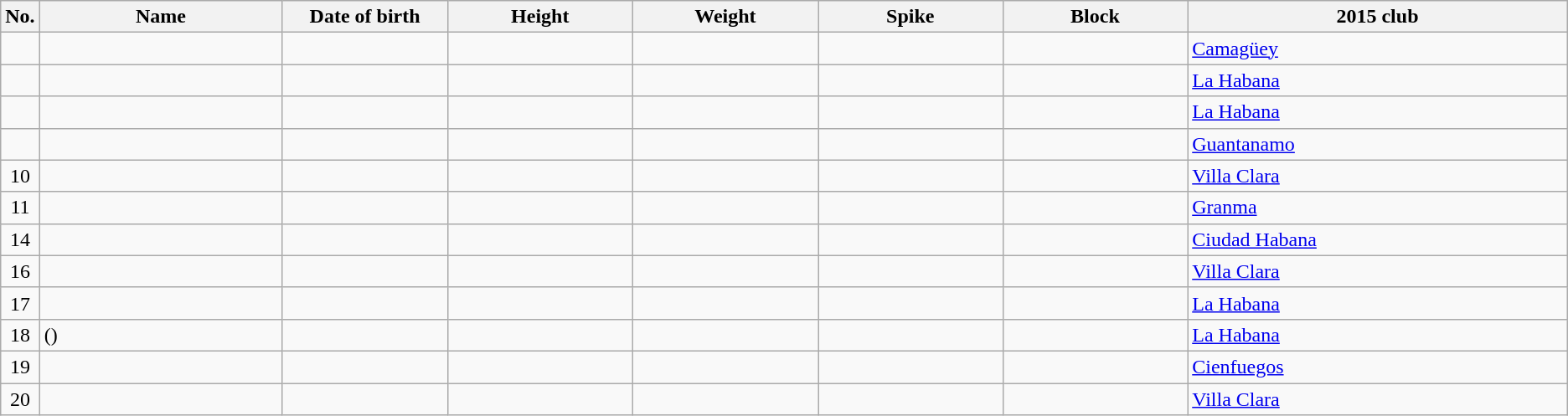<table class="wikitable sortable" style="font-size:100%; text-align:center;">
<tr>
<th>No.</th>
<th style="width:12em">Name</th>
<th style="width:8em">Date of birth</th>
<th style="width:9em">Height</th>
<th style="width:9em">Weight</th>
<th style="width:9em">Spike</th>
<th style="width:9em">Block</th>
<th style="width:19em">2015 club</th>
</tr>
<tr>
<td></td>
<td align=left></td>
<td align=right></td>
<td></td>
<td></td>
<td></td>
<td></td>
<td align=left> <a href='#'>Camagüey</a></td>
</tr>
<tr>
<td></td>
<td align=left></td>
<td align=right></td>
<td></td>
<td></td>
<td></td>
<td></td>
<td align=left> <a href='#'>La Habana</a></td>
</tr>
<tr>
<td></td>
<td align=left></td>
<td align=right></td>
<td></td>
<td></td>
<td></td>
<td></td>
<td align=left> <a href='#'>La Habana</a></td>
</tr>
<tr>
<td></td>
<td align=left></td>
<td align=right></td>
<td></td>
<td></td>
<td></td>
<td></td>
<td align=left> <a href='#'>Guantanamo</a></td>
</tr>
<tr>
<td>10</td>
<td align=left></td>
<td align=right></td>
<td></td>
<td></td>
<td></td>
<td></td>
<td align=left> <a href='#'>Villa Clara</a></td>
</tr>
<tr>
<td>11</td>
<td align=left></td>
<td align=right></td>
<td></td>
<td></td>
<td></td>
<td></td>
<td align=left> <a href='#'>Granma</a></td>
</tr>
<tr>
<td>14</td>
<td align=left></td>
<td align=right></td>
<td></td>
<td></td>
<td></td>
<td></td>
<td align=left> <a href='#'>Ciudad Habana</a></td>
</tr>
<tr>
<td>16</td>
<td align=left></td>
<td align=right></td>
<td></td>
<td></td>
<td></td>
<td></td>
<td align=left> <a href='#'>Villa Clara</a></td>
</tr>
<tr>
<td>17</td>
<td align=left></td>
<td align=right></td>
<td></td>
<td></td>
<td></td>
<td></td>
<td align=left> <a href='#'>La Habana</a></td>
</tr>
<tr>
<td>18</td>
<td align=left> ()</td>
<td align=right></td>
<td></td>
<td></td>
<td></td>
<td></td>
<td align=left> <a href='#'>La Habana</a></td>
</tr>
<tr>
<td>19</td>
<td align=left></td>
<td align=right></td>
<td></td>
<td></td>
<td></td>
<td></td>
<td align=left> <a href='#'>Cienfuegos</a></td>
</tr>
<tr>
<td>20</td>
<td align=left></td>
<td align=right></td>
<td></td>
<td></td>
<td></td>
<td></td>
<td align=left> <a href='#'>Villa Clara</a></td>
</tr>
</table>
